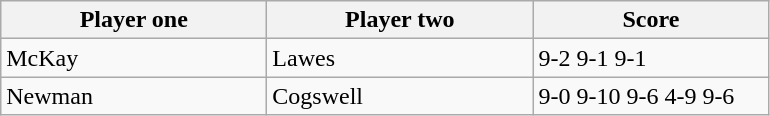<table class="wikitable">
<tr>
<th width=170>Player one</th>
<th width=170>Player two</th>
<th width=150>Score</th>
</tr>
<tr>
<td> McKay</td>
<td> Lawes</td>
<td>9-2 9-1 9-1</td>
</tr>
<tr>
<td> Newman</td>
<td> Cogswell</td>
<td>9-0 9-10 9-6 4-9 9-6</td>
</tr>
</table>
